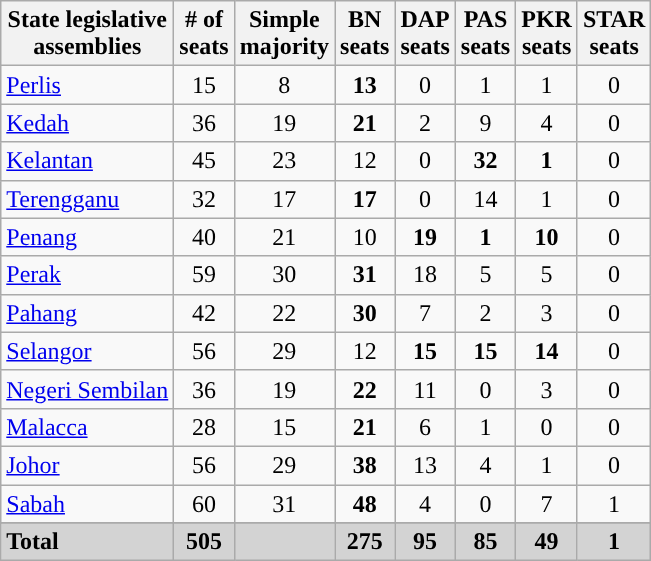<table class="wikitable sortable" style="text-align:center">
<tr>
<th>State legislative<br>assemblies</th>
<th># of<br>seats</th>
<th>Simple<br>majority</th>
<th>BN<br>seats</th>
<th>DAP<br>seats</th>
<th>PAS<br>seats</th>
<th>PKR<br>seats</th>
<th>STAR<br>seats</th>
</tr>
<tr>
<td style="text-align:left"> <a href='#'>Perlis</a></td>
<td>15</td>
<td>8</td>
<td><strong>13</strong></td>
<td>0</td>
<td>1</td>
<td>1</td>
<td>0</td>
</tr>
<tr>
<td style="text-align:left"> <a href='#'>Kedah</a></td>
<td>36</td>
<td>19</td>
<td><strong>21</strong></td>
<td>2</td>
<td>9</td>
<td>4</td>
<td>0</td>
</tr>
<tr>
<td style="text-align:left"> <a href='#'>Kelantan</a></td>
<td>45</td>
<td>23</td>
<td>12</td>
<td>0</td>
<td><strong>32</strong></td>
<td><strong>1</strong></td>
<td>0</td>
</tr>
<tr>
<td style="text-align:left"> <a href='#'>Terengganu</a></td>
<td>32</td>
<td>17</td>
<td><strong>17</strong></td>
<td>0</td>
<td>14</td>
<td>1</td>
<td>0</td>
</tr>
<tr>
<td style="text-align:left"> <a href='#'>Penang</a></td>
<td>40</td>
<td>21</td>
<td>10</td>
<td><strong>19</strong></td>
<td><strong>1</strong></td>
<td><strong>10</strong></td>
<td>0</td>
</tr>
<tr>
<td style="text-align:left"> <a href='#'>Perak</a></td>
<td>59</td>
<td>30</td>
<td><strong>31</strong></td>
<td>18</td>
<td>5</td>
<td>5</td>
<td>0</td>
</tr>
<tr>
<td style="text-align:left"> <a href='#'>Pahang</a></td>
<td>42</td>
<td>22</td>
<td><strong>30</strong></td>
<td>7</td>
<td>2</td>
<td>3</td>
<td>0</td>
</tr>
<tr>
<td style="text-align:left"> <a href='#'>Selangor</a></td>
<td>56</td>
<td>29</td>
<td>12</td>
<td><strong>15</strong></td>
<td><strong>15</strong></td>
<td><strong>14</strong></td>
<td>0</td>
</tr>
<tr>
<td style="text-align:left"> <a href='#'>Negeri Sembilan</a></td>
<td>36</td>
<td>19</td>
<td><strong>22</strong></td>
<td>11</td>
<td>0</td>
<td>3</td>
<td>0</td>
</tr>
<tr>
<td style="text-align:left"> <a href='#'>Malacca</a></td>
<td>28</td>
<td>15</td>
<td><strong>21</strong></td>
<td>6</td>
<td>1</td>
<td>0</td>
<td>0</td>
</tr>
<tr>
<td style="text-align:left"> <a href='#'>Johor</a></td>
<td>56</td>
<td>29</td>
<td><strong>38</strong></td>
<td>13</td>
<td>4</td>
<td>1</td>
<td>0</td>
</tr>
<tr>
<td style="text-align:left"> <a href='#'>Sabah</a></td>
<td>60</td>
<td>31</td>
<td><strong>48</strong></td>
<td>4</td>
<td>0</td>
<td>7</td>
<td>1</td>
</tr>
<tr>
</tr>
<tr class="sortbottom" style="background:lightgrey;">
<td style="text-align:left"><strong>Total</strong></td>
<td><strong>505</strong></td>
<td></td>
<td><span><strong>275</strong></span></td>
<td><span><strong>95</strong></span></td>
<td><span><strong>85</strong></span></td>
<td><span><strong>49</strong></span></td>
<td><span><strong>1</strong></span></td>
</tr>
</table>
